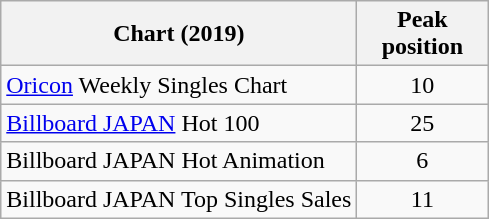<table class="wikitable plainrowheaders" style="text-align:center;">
<tr>
<th>Chart (2019)</th>
<th style="width:5em;">Peak position</th>
</tr>
<tr>
<td style="text-align:left;"><a href='#'>Oricon</a> Weekly Singles Chart</td>
<td>10</td>
</tr>
<tr>
<td style="text-align:left;"><a href='#'>Billboard JAPAN</a> Hot 100</td>
<td>25</td>
</tr>
<tr>
<td style="text-align:left;">Billboard JAPAN Hot Animation</td>
<td>6</td>
</tr>
<tr>
<td style="text-align:left;">Billboard JAPAN Top Singles Sales</td>
<td>11</td>
</tr>
</table>
